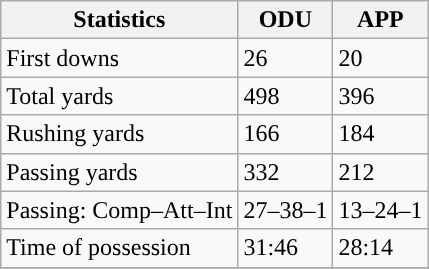<table class="wikitable" style="float: left;">
<tr>
<th>Statistics</th>
<th>ODU</th>
<th>APP</th>
</tr>
<tr>
<td>First downs</td>
<td>26</td>
<td>20</td>
</tr>
<tr>
<td>Total yards</td>
<td>498</td>
<td>396</td>
</tr>
<tr>
<td>Rushing yards</td>
<td>166</td>
<td>184</td>
</tr>
<tr>
<td>Passing yards</td>
<td>332</td>
<td>212</td>
</tr>
<tr>
<td>Passing: Comp–Att–Int</td>
<td>27–38–1</td>
<td>13–24–1</td>
</tr>
<tr>
<td>Time of possession</td>
<td>31:46</td>
<td>28:14</td>
</tr>
<tr>
</tr>
</table>
